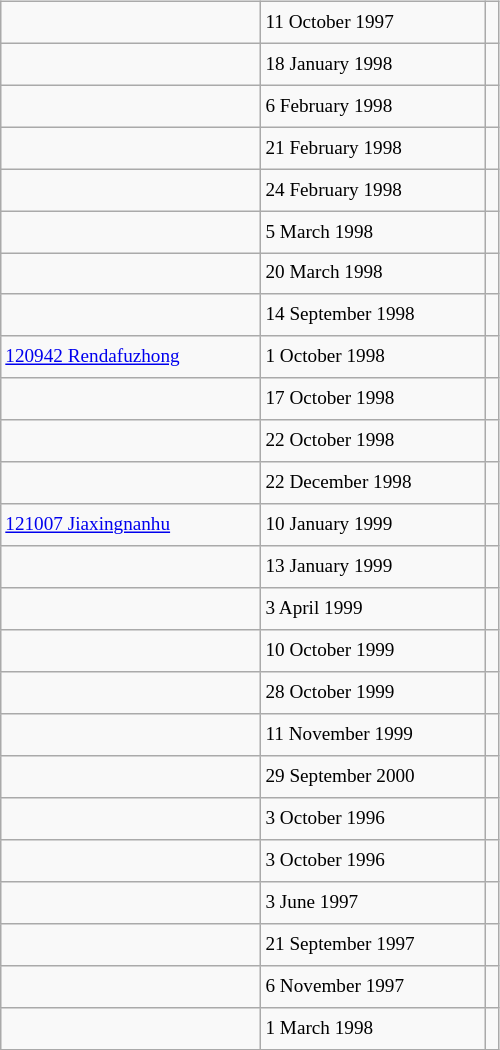<table class="wikitable" style="font-size: 80%; float: left; width: 26em; margin-right: 1em; height: 700px">
<tr>
<td></td>
<td>11 October 1997</td>
<td></td>
</tr>
<tr>
<td></td>
<td>18 January 1998</td>
<td></td>
</tr>
<tr>
<td></td>
<td>6 February 1998</td>
<td></td>
</tr>
<tr>
<td></td>
<td>21 February 1998</td>
<td></td>
</tr>
<tr>
<td></td>
<td>24 February 1998</td>
<td></td>
</tr>
<tr>
<td></td>
<td>5 March 1998</td>
<td></td>
</tr>
<tr>
<td></td>
<td>20 March 1998</td>
<td></td>
</tr>
<tr>
<td></td>
<td>14 September 1998</td>
<td></td>
</tr>
<tr>
<td><a href='#'>120942 Rendafuzhong</a></td>
<td>1 October 1998</td>
<td></td>
</tr>
<tr>
<td></td>
<td>17 October 1998</td>
<td></td>
</tr>
<tr>
<td></td>
<td>22 October 1998</td>
<td></td>
</tr>
<tr>
<td></td>
<td>22 December 1998</td>
<td></td>
</tr>
<tr>
<td><a href='#'>121007 Jiaxingnanhu</a></td>
<td>10 January 1999</td>
<td></td>
</tr>
<tr>
<td></td>
<td>13 January 1999</td>
<td></td>
</tr>
<tr>
<td></td>
<td>3 April 1999</td>
<td></td>
</tr>
<tr>
<td></td>
<td>10 October 1999</td>
<td></td>
</tr>
<tr>
<td></td>
<td>28 October 1999</td>
<td></td>
</tr>
<tr>
<td></td>
<td>11 November 1999</td>
<td></td>
</tr>
<tr>
<td></td>
<td>29 September 2000</td>
<td></td>
</tr>
<tr>
<td></td>
<td>3 October 1996</td>
<td></td>
</tr>
<tr>
<td></td>
<td>3 October 1996</td>
<td></td>
</tr>
<tr>
<td></td>
<td>3 June 1997</td>
<td></td>
</tr>
<tr>
<td></td>
<td>21 September 1997</td>
<td></td>
</tr>
<tr>
<td></td>
<td>6 November 1997</td>
<td></td>
</tr>
<tr>
<td></td>
<td>1 March 1998</td>
<td></td>
</tr>
</table>
